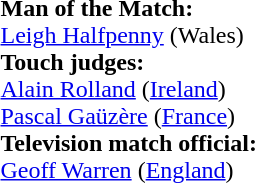<table style="width:100%">
<tr>
<td><br><strong>Man of the Match:</strong>
<br><a href='#'>Leigh Halfpenny</a> (Wales)<br><strong>Touch judges:</strong>
<br><a href='#'>Alain Rolland</a> (<a href='#'>Ireland</a>)
<br><a href='#'>Pascal Gaüzère</a> (<a href='#'>France</a>)
<br><strong>Television match official:</strong>
<br><a href='#'>Geoff Warren</a> (<a href='#'>England</a>)</td>
</tr>
</table>
